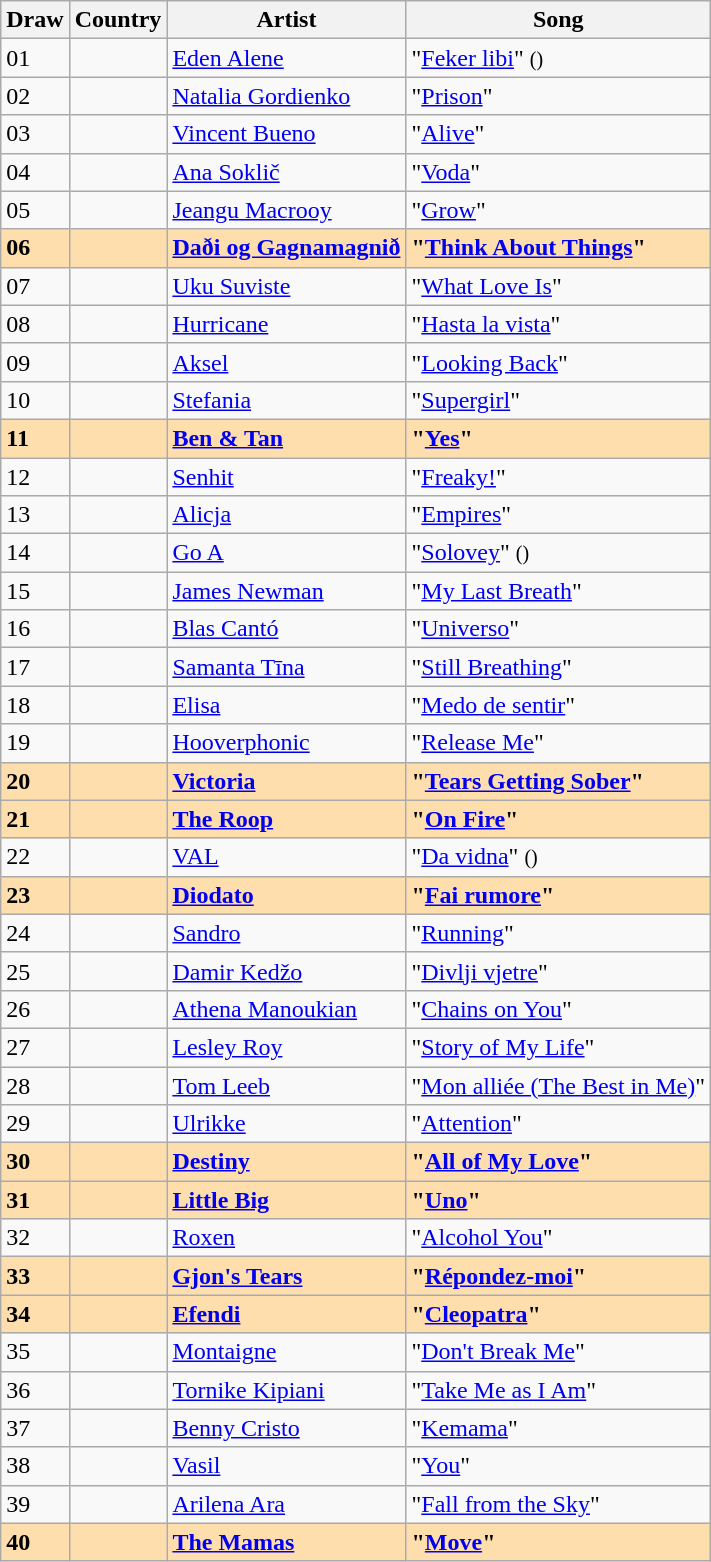<table class="sortable wikitable">
<tr>
<th>Draw</th>
<th>Country</th>
<th>Artist</th>
<th>Song</th>
</tr>
<tr>
<td>01</td>
<td></td>
<td><a href='#'>Eden Alene</a></td>
<td>"<a href='#'>Feker libi</a>" <small>()</small></td>
</tr>
<tr>
<td>02</td>
<td></td>
<td><a href='#'>Natalia Gordienko</a></td>
<td>"<a href='#'>Prison</a>"</td>
</tr>
<tr>
<td>03</td>
<td></td>
<td><a href='#'>Vincent Bueno</a></td>
<td>"<a href='#'>Alive</a>"</td>
</tr>
<tr>
<td>04</td>
<td></td>
<td><a href='#'>Ana Soklič</a></td>
<td>"<a href='#'>Voda</a>"</td>
</tr>
<tr>
<td>05</td>
<td></td>
<td><a href='#'>Jeangu Macrooy</a></td>
<td>"<a href='#'>Grow</a>"</td>
</tr>
<tr style="background: navajowhite; font-weight: bold;">
<td>06</td>
<td></td>
<td><a href='#'>Daði og Gagnamagnið</a></td>
<td>"<a href='#'>Think About Things</a>"</td>
</tr>
<tr>
<td>07</td>
<td></td>
<td><a href='#'>Uku Suviste</a></td>
<td>"<a href='#'>What Love Is</a>"</td>
</tr>
<tr>
<td>08</td>
<td></td>
<td><a href='#'>Hurricane</a></td>
<td>"<a href='#'>Hasta la vista</a>"</td>
</tr>
<tr>
<td>09</td>
<td></td>
<td><a href='#'>Aksel</a></td>
<td>"<a href='#'>Looking Back</a>"</td>
</tr>
<tr>
<td>10</td>
<td></td>
<td><a href='#'>Stefania</a></td>
<td>"<a href='#'>Supergirl</a>"</td>
</tr>
<tr style="background: navajowhite; font-weight: bold;">
<td>11</td>
<td></td>
<td><a href='#'>Ben & Tan</a></td>
<td>"<a href='#'>Yes</a>"</td>
</tr>
<tr>
<td>12</td>
<td></td>
<td><a href='#'>Senhit</a></td>
<td>"<a href='#'>Freaky!</a>"</td>
</tr>
<tr>
<td>13</td>
<td></td>
<td><a href='#'>Alicja</a></td>
<td>"<a href='#'>Empires</a>"</td>
</tr>
<tr>
<td>14</td>
<td></td>
<td><a href='#'>Go A</a></td>
<td>"<a href='#'>Solovey</a>" <small>()</small></td>
</tr>
<tr>
<td>15</td>
<td></td>
<td><a href='#'>James Newman</a></td>
<td>"<a href='#'>My Last Breath</a>"</td>
</tr>
<tr>
<td>16</td>
<td></td>
<td><a href='#'>Blas Cantó</a></td>
<td>"<a href='#'>Universo</a>"</td>
</tr>
<tr>
<td>17</td>
<td></td>
<td><a href='#'>Samanta Tīna</a></td>
<td>"<a href='#'>Still Breathing</a>"</td>
</tr>
<tr>
<td>18</td>
<td></td>
<td><a href='#'>Elisa</a></td>
<td>"<a href='#'>Medo de sentir</a>"</td>
</tr>
<tr>
<td>19</td>
<td></td>
<td><a href='#'>Hooverphonic</a></td>
<td>"<a href='#'>Release Me</a>"</td>
</tr>
<tr style="background: navajowhite; font-weight: bold;">
<td>20</td>
<td></td>
<td><a href='#'>Victoria</a></td>
<td>"<a href='#'>Tears Getting Sober</a>"</td>
</tr>
<tr style="background: navajowhite; font-weight: bold;">
<td>21</td>
<td></td>
<td><a href='#'>The Roop</a></td>
<td>"<a href='#'>On Fire</a>"</td>
</tr>
<tr>
<td>22</td>
<td></td>
<td><a href='#'>VAL</a></td>
<td>"<a href='#'>Da vidna</a>" <small>()</small></td>
</tr>
<tr style="background: navajowhite; font-weight: bold;">
<td>23</td>
<td></td>
<td><a href='#'>Diodato</a></td>
<td>"<a href='#'>Fai rumore</a>"</td>
</tr>
<tr>
<td>24</td>
<td></td>
<td><a href='#'>Sandro</a></td>
<td>"<a href='#'>Running</a>"</td>
</tr>
<tr>
<td>25</td>
<td></td>
<td><a href='#'>Damir Kedžo</a></td>
<td>"<a href='#'>Divlji vjetre</a>"</td>
</tr>
<tr>
<td>26</td>
<td></td>
<td><a href='#'>Athena Manoukian</a></td>
<td>"<a href='#'>Chains on You</a>"</td>
</tr>
<tr>
<td>27</td>
<td></td>
<td><a href='#'>Lesley Roy</a></td>
<td>"<a href='#'>Story of My Life</a>"</td>
</tr>
<tr>
<td>28</td>
<td></td>
<td><a href='#'>Tom Leeb</a></td>
<td>"<a href='#'>Mon alliée (The Best in Me)</a>"</td>
</tr>
<tr>
<td>29</td>
<td></td>
<td><a href='#'>Ulrikke</a></td>
<td>"<a href='#'>Attention</a>"</td>
</tr>
<tr style="background: navajowhite; font-weight: bold;">
<td>30</td>
<td></td>
<td><a href='#'>Destiny</a></td>
<td>"<a href='#'>All of My Love</a>"</td>
</tr>
<tr style="background: navajowhite; font-weight: bold;">
<td>31</td>
<td></td>
<td><a href='#'>Little Big</a></td>
<td>"<a href='#'>Uno</a>"</td>
</tr>
<tr>
<td>32</td>
<td></td>
<td><a href='#'>Roxen</a></td>
<td>"<a href='#'>Alcohol You</a>"</td>
</tr>
<tr style="background: navajowhite; font-weight: bold;">
<td>33</td>
<td></td>
<td><a href='#'>Gjon's Tears</a></td>
<td>"<a href='#'>Répondez-moi</a>"</td>
</tr>
<tr style="background: navajowhite; font-weight: bold;">
<td>34</td>
<td></td>
<td><a href='#'>Efendi</a></td>
<td>"<a href='#'>Cleopatra</a>"</td>
</tr>
<tr>
<td>35</td>
<td></td>
<td><a href='#'>Montaigne</a></td>
<td>"<a href='#'>Don't Break Me</a>"</td>
</tr>
<tr>
<td>36</td>
<td></td>
<td><a href='#'>Tornike Kipiani</a></td>
<td>"<a href='#'>Take Me as I Am</a>"</td>
</tr>
<tr>
<td>37</td>
<td></td>
<td><a href='#'>Benny Cristo</a></td>
<td>"<a href='#'>Kemama</a>"</td>
</tr>
<tr>
<td>38</td>
<td></td>
<td><a href='#'>Vasil</a></td>
<td>"<a href='#'>You</a>"</td>
</tr>
<tr>
<td>39</td>
<td></td>
<td><a href='#'>Arilena Ara</a></td>
<td>"<a href='#'>Fall from the Sky</a>"</td>
</tr>
<tr style="background: navajowhite; font-weight: bold;">
<td>40</td>
<td></td>
<td><a href='#'>The Mamas</a></td>
<td>"<a href='#'>Move</a>"</td>
</tr>
</table>
